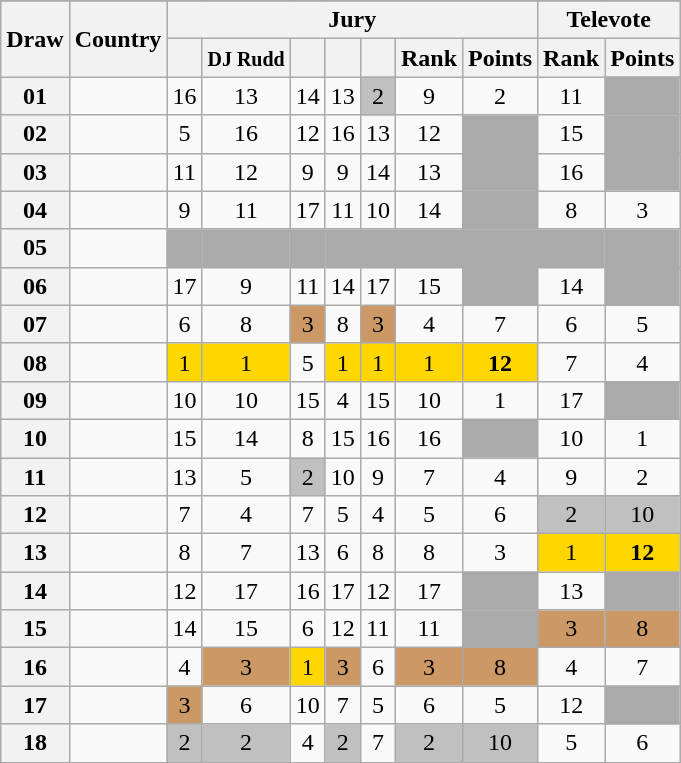<table class="sortable wikitable collapsible plainrowheaders" style="text-align:center;">
<tr>
</tr>
<tr>
<th scope="col" rowspan="2">Draw</th>
<th scope="col" rowspan="2">Country</th>
<th scope="col" colspan="7">Jury</th>
<th scope="col" colspan="2">Televote</th>
</tr>
<tr>
<th scope="col"><small></small></th>
<th scope="col"><small>DJ Rudd</small></th>
<th scope="col"><small></small></th>
<th scope="col"><small></small></th>
<th scope="col"><small></small></th>
<th scope="col">Rank</th>
<th scope="col">Points</th>
<th scope="col">Rank</th>
<th scope="col">Points</th>
</tr>
<tr>
<th scope="row" style="text-align:center;">01</th>
<td style="text-align:left;"></td>
<td>16</td>
<td>13</td>
<td>14</td>
<td>13</td>
<td style="background:silver;">2</td>
<td>9</td>
<td>2</td>
<td>11</td>
<td style="background:#AAAAAA;"></td>
</tr>
<tr>
<th scope="row" style="text-align:center;">02</th>
<td style="text-align:left;"></td>
<td>5</td>
<td>16</td>
<td>12</td>
<td>16</td>
<td>13</td>
<td>12</td>
<td style="background:#AAAAAA;"></td>
<td>15</td>
<td style="background:#AAAAAA;"></td>
</tr>
<tr>
<th scope="row" style="text-align:center;">03</th>
<td style="text-align:left;"></td>
<td>11</td>
<td>12</td>
<td>9</td>
<td>9</td>
<td>14</td>
<td>13</td>
<td style="background:#AAAAAA;"></td>
<td>16</td>
<td style="background:#AAAAAA;"></td>
</tr>
<tr>
<th scope="row" style="text-align:center;">04</th>
<td style="text-align:left;"></td>
<td>9</td>
<td>11</td>
<td>17</td>
<td>11</td>
<td>10</td>
<td>14</td>
<td style="background:#AAAAAA;"></td>
<td>8</td>
<td>3</td>
</tr>
<tr class="sortbottom">
<th scope="row" style="text-align:center;">05</th>
<td style="text-align:left;"></td>
<td style="background:#AAAAAA;"></td>
<td style="background:#AAAAAA;"></td>
<td style="background:#AAAAAA;"></td>
<td style="background:#AAAAAA;"></td>
<td style="background:#AAAAAA;"></td>
<td style="background:#AAAAAA;"></td>
<td style="background:#AAAAAA;"></td>
<td style="background:#AAAAAA;"></td>
<td style="background:#AAAAAA;"></td>
</tr>
<tr>
<th scope="row" style="text-align:center;">06</th>
<td style="text-align:left;"></td>
<td>17</td>
<td>9</td>
<td>11</td>
<td>14</td>
<td>17</td>
<td>15</td>
<td style="background:#AAAAAA;"></td>
<td>14</td>
<td style="background:#AAAAAA;"></td>
</tr>
<tr>
<th scope="row" style="text-align:center;">07</th>
<td style="text-align:left;"></td>
<td>6</td>
<td>8</td>
<td style="background:#CC9966;">3</td>
<td>8</td>
<td style="background:#CC9966;">3</td>
<td>4</td>
<td>7</td>
<td>6</td>
<td>5</td>
</tr>
<tr>
<th scope="row" style="text-align:center;">08</th>
<td style="text-align:left;"></td>
<td style="background:gold;">1</td>
<td style="background:gold;">1</td>
<td>5</td>
<td style="background:gold;">1</td>
<td style="background:gold;">1</td>
<td style="background:gold;">1</td>
<td style="background:gold;"><strong>12</strong></td>
<td>7</td>
<td>4</td>
</tr>
<tr>
<th scope="row" style="text-align:center;">09</th>
<td style="text-align:left;"></td>
<td>10</td>
<td>10</td>
<td>15</td>
<td>4</td>
<td>15</td>
<td>10</td>
<td>1</td>
<td>17</td>
<td style="background:#AAAAAA;"></td>
</tr>
<tr>
<th scope="row" style="text-align:center;">10</th>
<td style="text-align:left;"></td>
<td>15</td>
<td>14</td>
<td>8</td>
<td>15</td>
<td>16</td>
<td>16</td>
<td style="background:#AAAAAA;"></td>
<td>10</td>
<td>1</td>
</tr>
<tr>
<th scope="row" style="text-align:center;">11</th>
<td style="text-align:left;"></td>
<td>13</td>
<td>5</td>
<td style="background:silver;">2</td>
<td>10</td>
<td>9</td>
<td>7</td>
<td>4</td>
<td>9</td>
<td>2</td>
</tr>
<tr>
<th scope="row" style="text-align:center;">12</th>
<td style="text-align:left;"></td>
<td>7</td>
<td>4</td>
<td>7</td>
<td>5</td>
<td>4</td>
<td>5</td>
<td>6</td>
<td style="background:silver;">2</td>
<td style="background:silver;">10</td>
</tr>
<tr>
<th scope="row" style="text-align:center;">13</th>
<td style="text-align:left;"></td>
<td>8</td>
<td>7</td>
<td>13</td>
<td>6</td>
<td>8</td>
<td>8</td>
<td>3</td>
<td style="background:gold;">1</td>
<td style="background:gold;"><strong>12</strong></td>
</tr>
<tr>
<th scope="row" style="text-align:center;">14</th>
<td style="text-align:left;"></td>
<td>12</td>
<td>17</td>
<td>16</td>
<td>17</td>
<td>12</td>
<td>17</td>
<td style="background:#AAAAAA;"></td>
<td>13</td>
<td style="background:#AAAAAA;"></td>
</tr>
<tr>
<th scope="row" style="text-align:center;">15</th>
<td style="text-align:left;"></td>
<td>14</td>
<td>15</td>
<td>6</td>
<td>12</td>
<td>11</td>
<td>11</td>
<td style="background:#AAAAAA;"></td>
<td style="background:#CC9966;">3</td>
<td style="background:#CC9966;">8</td>
</tr>
<tr>
<th scope="row" style="text-align:center;">16</th>
<td style="text-align:left;"></td>
<td>4</td>
<td style="background:#CC9966;">3</td>
<td style="background:gold;">1</td>
<td style="background:#CC9966;">3</td>
<td>6</td>
<td style="background:#CC9966;">3</td>
<td style="background:#CC9966;">8</td>
<td>4</td>
<td>7</td>
</tr>
<tr>
<th scope="row" style="text-align:center;">17</th>
<td style="text-align:left;"></td>
<td style="background:#CC9966;">3</td>
<td>6</td>
<td>10</td>
<td>7</td>
<td>5</td>
<td>6</td>
<td>5</td>
<td>12</td>
<td style="background:#AAAAAA;"></td>
</tr>
<tr>
<th scope="row" style="text-align:center;">18</th>
<td style="text-align:left;"></td>
<td style="background:silver;">2</td>
<td style="background:silver;">2</td>
<td>4</td>
<td style="background:silver;">2</td>
<td>7</td>
<td style="background:silver;">2</td>
<td style="background:silver;">10</td>
<td>5</td>
<td>6</td>
</tr>
</table>
